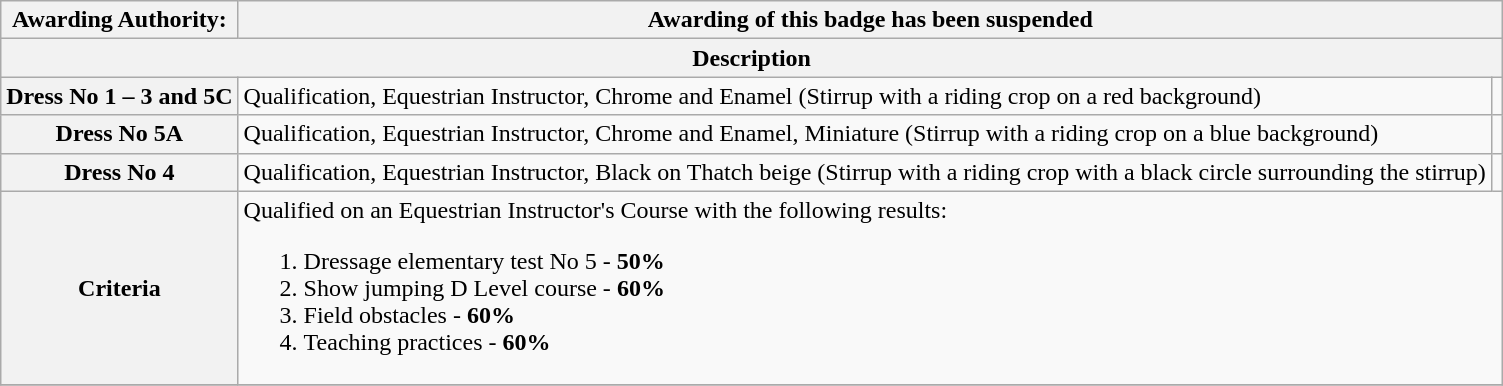<table class=wikitable style="text-align: left;">
<tr>
<th><strong>Awarding Authority</strong>:</th>
<th colspan="2">Awarding of this badge has been suspended</th>
</tr>
<tr>
<th colspan="3">Description</th>
</tr>
<tr>
<th>Dress No 1 – 3 and 5C</th>
<td>Qualification, Equestrian Instructor, Chrome and Enamel (Stirrup with a riding crop on a red background)</td>
<td></td>
</tr>
<tr>
<th>Dress No 5A</th>
<td>Qualification, Equestrian Instructor, Chrome and Enamel, Miniature (Stirrup with a riding crop on a blue background)</td>
<td></td>
</tr>
<tr>
<th>Dress No 4</th>
<td>Qualification, Equestrian Instructor, Black on Thatch beige (Stirrup with a riding crop with a black circle surrounding the stirrup)</td>
<td></td>
</tr>
<tr>
<th>Criteria</th>
<td colspan="2">Qualified on an Equestrian Instructor's Course with the following results:<br><ol><li>Dressage elementary test No 5 - <strong>50%</strong></li><li>Show jumping D Level course - <strong>60%</strong></li><li>Field obstacles - <strong>60%</strong></li><li>Teaching practices - <strong>60%</strong></li></ol></td>
</tr>
<tr>
</tr>
</table>
